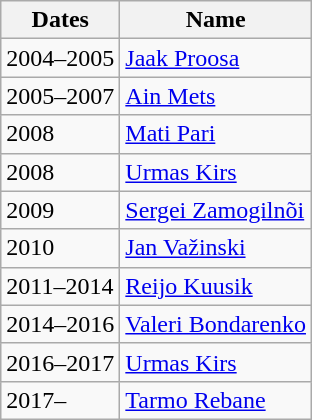<table class="wikitable">
<tr>
<th>Dates</th>
<th>Name</th>
</tr>
<tr>
<td>2004–2005</td>
<td> <a href='#'>Jaak Proosa</a></td>
</tr>
<tr>
<td>2005–2007</td>
<td> <a href='#'>Ain Mets</a></td>
</tr>
<tr>
<td>2008</td>
<td> <a href='#'>Mati Pari</a></td>
</tr>
<tr>
<td>2008</td>
<td> <a href='#'>Urmas Kirs</a></td>
</tr>
<tr>
<td>2009</td>
<td> <a href='#'>Sergei Zamogilnõi</a></td>
</tr>
<tr>
<td>2010</td>
<td> <a href='#'>Jan Važinski</a></td>
</tr>
<tr>
<td>2011–2014</td>
<td> <a href='#'>Reijo Kuusik</a></td>
</tr>
<tr>
<td>2014–2016</td>
<td> <a href='#'>Valeri Bondarenko</a></td>
</tr>
<tr>
<td>2016–2017</td>
<td> <a href='#'>Urmas Kirs</a></td>
</tr>
<tr>
<td>2017–</td>
<td> <a href='#'>Tarmo Rebane</a></td>
</tr>
</table>
